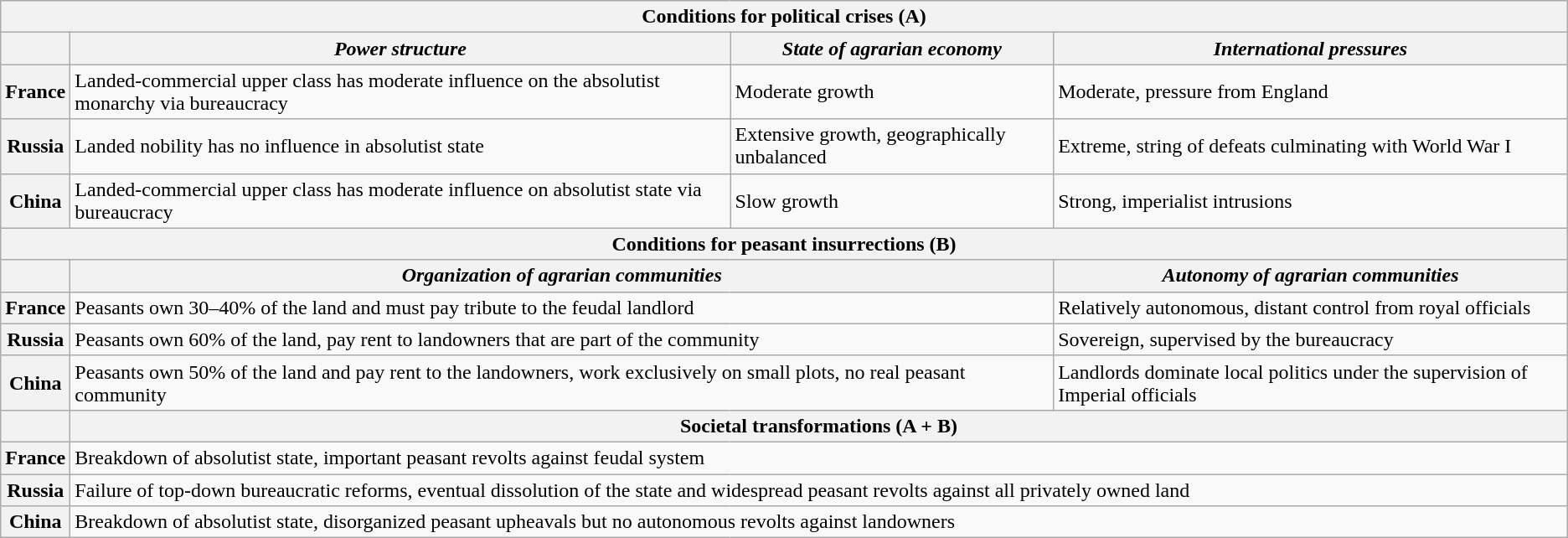<table class="wikitable">
<tr>
<th colspan="4">Conditions for political crises (A)</th>
</tr>
<tr>
<th></th>
<th><em>Power structure</em></th>
<th><em>State of agrarian economy</em></th>
<th><em>International pressures</em></th>
</tr>
<tr>
<th>France</th>
<td>Landed-commercial upper class has moderate influence on the absolutist monarchy via bureaucracy</td>
<td>Moderate growth</td>
<td>Moderate, pressure from England</td>
</tr>
<tr>
<th>Russia</th>
<td>Landed nobility has no influence in absolutist state</td>
<td>Extensive growth, geographically unbalanced</td>
<td>Extreme, string of defeats culminating with World War I</td>
</tr>
<tr>
<th>China</th>
<td>Landed-commercial upper class has moderate influence on absolutist state via bureaucracy</td>
<td>Slow growth</td>
<td>Strong, imperialist intrusions</td>
</tr>
<tr>
<th colspan="4">Conditions for peasant insurrections (B)</th>
</tr>
<tr>
<th></th>
<th colspan="2"><em>Organization of agrarian communities</em></th>
<th><em>Autonomy of agrarian communities</em></th>
</tr>
<tr>
<th>France</th>
<td colspan="2">Peasants own 30–40% of the land and must pay tribute to the feudal landlord</td>
<td>Relatively autonomous, distant control from royal officials</td>
</tr>
<tr>
<th>Russia</th>
<td colspan="2">Peasants own 60% of the land, pay rent to landowners that are part of the community</td>
<td>Sovereign, supervised by the bureaucracy</td>
</tr>
<tr>
<th>China</th>
<td colspan="2">Peasants own 50% of the land and pay rent to the landowners, work exclusively on small plots, no real peasant community</td>
<td>Landlords dominate local politics under the supervision of Imperial officials</td>
</tr>
<tr>
<th></th>
<th colspan="3">Societal transformations (A + B)</th>
</tr>
<tr>
<th>France</th>
<td colspan="3">Breakdown of absolutist state, important peasant revolts against feudal system</td>
</tr>
<tr>
<th>Russia</th>
<td colspan="3">Failure of top-down bureaucratic reforms, eventual dissolution of the state and widespread peasant revolts against all privately owned land</td>
</tr>
<tr>
<th>China</th>
<td colspan="3">Breakdown of absolutist state, disorganized peasant upheavals but no autonomous revolts against landowners</td>
</tr>
</table>
